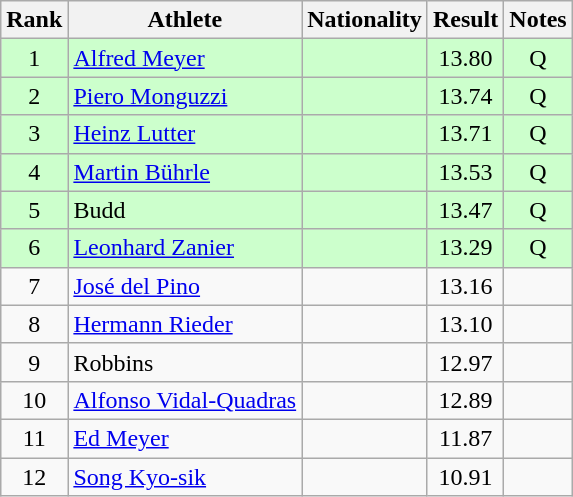<table class="wikitable sortable" style="text-align:center">
<tr>
<th>Rank</th>
<th>Athlete</th>
<th>Nationality</th>
<th>Result</th>
<th>Notes</th>
</tr>
<tr bgcolor=ccffcc>
<td>1</td>
<td align=left><a href='#'>Alfred Meyer</a></td>
<td align=left></td>
<td>13.80</td>
<td>Q</td>
</tr>
<tr bgcolor=ccffcc>
<td>2</td>
<td align=left><a href='#'>Piero Monguzzi</a></td>
<td align=left></td>
<td>13.74</td>
<td>Q</td>
</tr>
<tr bgcolor=ccffcc>
<td>3</td>
<td align=left><a href='#'>Heinz Lutter</a></td>
<td align=left></td>
<td>13.71</td>
<td>Q</td>
</tr>
<tr bgcolor=ccffcc>
<td>4</td>
<td align=left><a href='#'>Martin Bührle</a></td>
<td align=left></td>
<td>13.53</td>
<td>Q</td>
</tr>
<tr bgcolor=ccffcc>
<td>5</td>
<td align=left>Budd</td>
<td align=left></td>
<td>13.47</td>
<td>Q</td>
</tr>
<tr bgcolor=ccffcc>
<td>6</td>
<td align=left><a href='#'>Leonhard Zanier</a></td>
<td align=left></td>
<td>13.29</td>
<td>Q</td>
</tr>
<tr>
<td>7</td>
<td align=left><a href='#'>José del Pino</a></td>
<td align=left></td>
<td>13.16</td>
<td></td>
</tr>
<tr>
<td>8</td>
<td align=left><a href='#'>Hermann Rieder</a></td>
<td align=left></td>
<td>13.10</td>
<td></td>
</tr>
<tr>
<td>9</td>
<td align=left>Robbins</td>
<td align=left></td>
<td>12.97</td>
<td></td>
</tr>
<tr>
<td>10</td>
<td align=left><a href='#'>Alfonso Vidal-Quadras</a></td>
<td align=left></td>
<td>12.89</td>
<td></td>
</tr>
<tr>
<td>11</td>
<td align=left><a href='#'>Ed Meyer</a></td>
<td align=left></td>
<td>11.87</td>
<td></td>
</tr>
<tr>
<td>12</td>
<td align=left><a href='#'>Song Kyo-sik</a></td>
<td align=left></td>
<td>10.91</td>
<td></td>
</tr>
</table>
